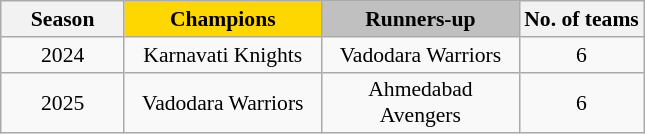<table class="wikitable" style="text-align:center;margin-left:1em;font-size:90%;float:center">
<tr>
<th width="75">Season</th>
<th width="125" style="background:gold">Champions</th>
<th width="125" style="background:silver">Runners-up</th>
<th>No. of teams</th>
</tr>
<tr>
<td align="center">2024</td>
<td>Karnavati Knights</td>
<td>Vadodara Warriors</td>
<td>6</td>
</tr>
<tr>
<td align="center">2025</td>
<td>Vadodara Warriors</td>
<td>Ahmedabad Avengers</td>
<td>6</td>
</tr>
</table>
